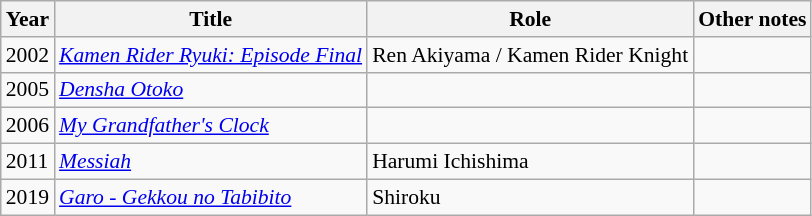<table class="wikitable" style="font-size: 90%;">
<tr>
<th>Year</th>
<th>Title</th>
<th>Role</th>
<th>Other notes</th>
</tr>
<tr>
<td>2002</td>
<td><em><a href='#'>Kamen Rider Ryuki: Episode Final</a></em></td>
<td>Ren Akiyama / Kamen Rider Knight</td>
<td></td>
</tr>
<tr>
<td>2005</td>
<td><em><a href='#'>Densha Otoko</a></em></td>
<td></td>
<td></td>
</tr>
<tr>
<td>2006</td>
<td><em><a href='#'>My Grandfather's Clock</a></em></td>
<td></td>
<td></td>
</tr>
<tr>
<td>2011</td>
<td><em><a href='#'>Messiah</a></em></td>
<td>Harumi Ichishima</td>
<td></td>
</tr>
<tr>
<td>2019</td>
<td><em><a href='#'>Garo - Gekkou no Tabibito</a></em></td>
<td>Shiroku</td>
<td></td>
</tr>
</table>
